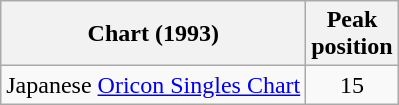<table class="wikitable">
<tr>
<th>Chart (1993)</th>
<th>Peak<br>position</th>
</tr>
<tr>
<td>Japanese <a href='#'>Oricon Singles Chart</a></td>
<td align="center">15</td>
</tr>
</table>
